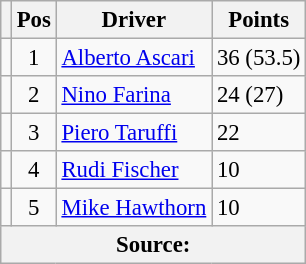<table class="wikitable" style="font-size: 95%;">
<tr>
<th></th>
<th>Pos</th>
<th>Driver</th>
<th>Points</th>
</tr>
<tr>
<td align="left"></td>
<td align="center">1</td>
<td> <a href='#'>Alberto Ascari</a></td>
<td align="left">36 (53.5)</td>
</tr>
<tr>
<td align="left"></td>
<td align="center">2</td>
<td> <a href='#'>Nino Farina</a></td>
<td align="left">24 (27)</td>
</tr>
<tr>
<td align="left"></td>
<td align="center">3</td>
<td> <a href='#'>Piero Taruffi</a></td>
<td align="left">22</td>
</tr>
<tr>
<td align="left"></td>
<td align="center">4</td>
<td> <a href='#'>Rudi Fischer</a></td>
<td align="left">10</td>
</tr>
<tr>
<td align="left"></td>
<td align="center">5</td>
<td> <a href='#'>Mike Hawthorn</a></td>
<td align="left">10</td>
</tr>
<tr>
<th colspan=4>Source:</th>
</tr>
</table>
